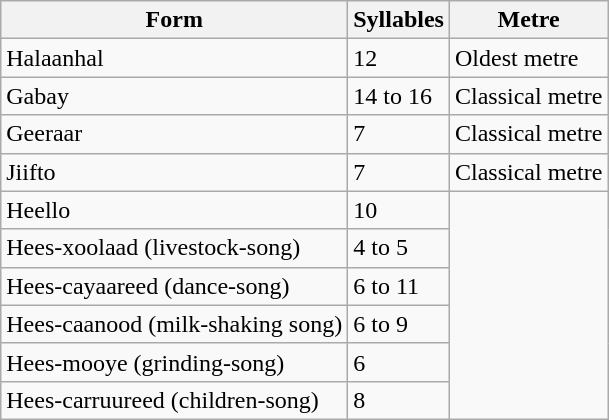<table class="wikitable">
<tr>
<th>Form</th>
<th>Syllables</th>
<th>Metre</th>
</tr>
<tr>
<td>Halaanhal</td>
<td>12</td>
<td>Oldest metre</td>
</tr>
<tr>
<td>Gabay</td>
<td>14 to 16</td>
<td>Classical metre</td>
</tr>
<tr>
<td>Geeraar</td>
<td>7</td>
<td>Classical metre</td>
</tr>
<tr>
<td>Jiifto</td>
<td>7</td>
<td>Classical metre</td>
</tr>
<tr>
<td>Heello</td>
<td>10</td>
</tr>
<tr>
<td>Hees-xoolaad (livestock-song)</td>
<td>4 to 5</td>
</tr>
<tr>
<td>Hees-cayaareed (dance-song)</td>
<td>6 to 11</td>
</tr>
<tr>
<td>Hees-caanood (milk-shaking song)</td>
<td>6 to 9</td>
</tr>
<tr>
<td>Hees-mooye (grinding-song)</td>
<td>6</td>
</tr>
<tr>
<td>Hees-carruureed (children-song)</td>
<td>8</td>
</tr>
</table>
